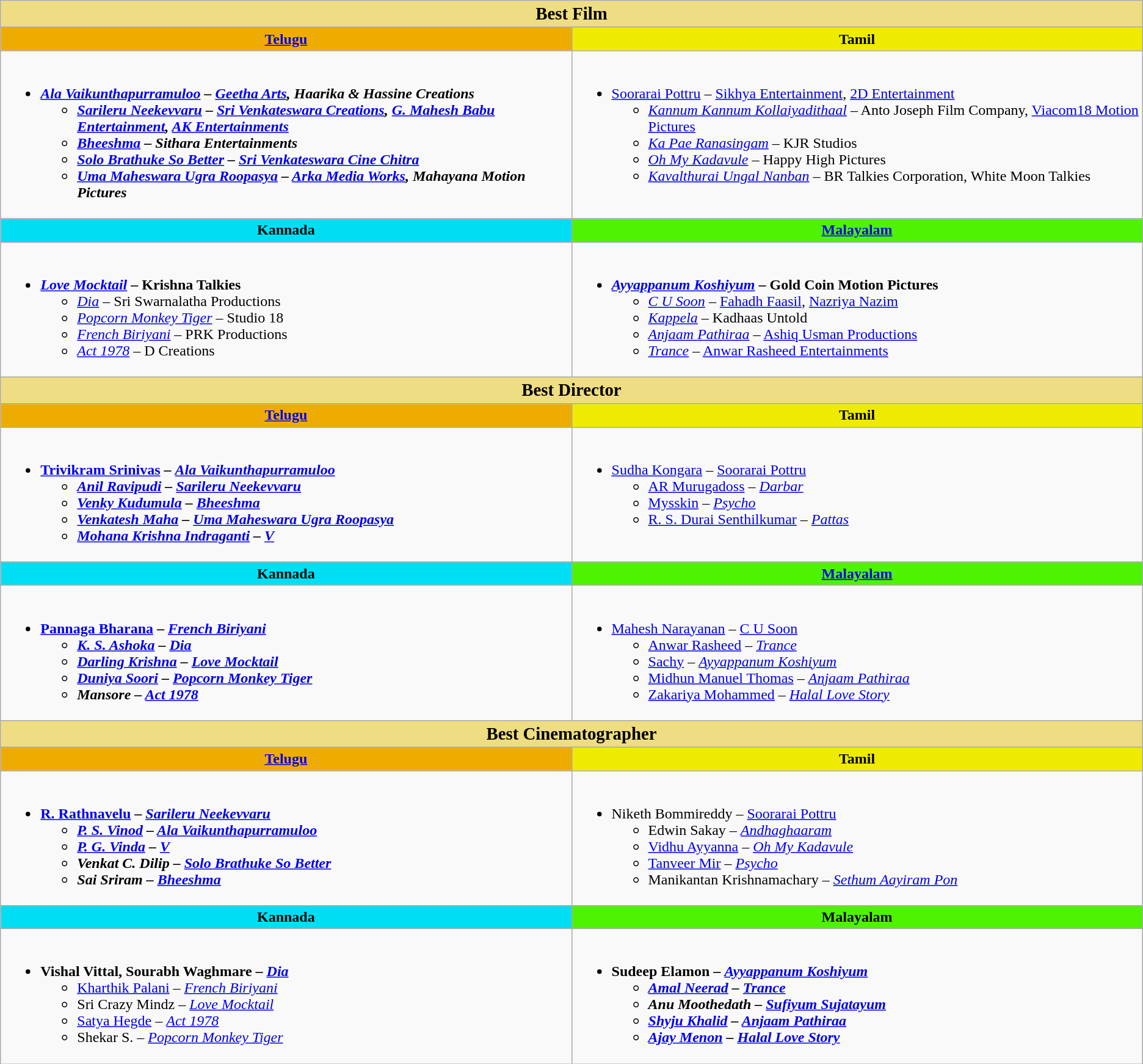<table class="wikitable">
<tr>
<th colspan="2" style="background:#eedd82; width:3000px; text-align:center;"><big>Best Film</big></th>
</tr>
<tr>
<th style="background:#efac00; width:50%; text-align:center;"><a href='#'>Telugu</a></th>
<th style="background:#efeb00; width:50%; text-align:center;">Tamil</th>
</tr>
<tr>
<td valign="top"><br><ul><li><strong><em><a href='#'>Ala Vaikunthapurramuloo</a><em> – <a href='#'>Geetha Arts</a>, Haarika & Hassine Creations<strong><ul><li></em><a href='#'>Sarileru Neekevvaru</a><em> – <a href='#'>Sri Venkateswara Creations</a>, <a href='#'>G. Mahesh Babu Entertainment</a>, <a href='#'>AK Entertainments</a></li><li></em><a href='#'>Bheeshma</a><em> – Sithara Entertainments</li><li></em><a href='#'>Solo Brathuke So Better</a><em> – <a href='#'>Sri Venkateswara Cine Chitra</a></li><li></em><a href='#'>Uma Maheswara Ugra Roopasya</a><em> – <a href='#'>Arka Media Works</a>, Mahayana Motion Pictures</li></ul></li></ul></td>
<td valign="top"><br><ul><li></em></strong><a href='#'>Soorarai Pottru</a></em> – <a href='#'>Sikhya Entertainment</a>, <a href='#'>2D Entertainment</a></strong><ul><li><em><a href='#'>Kannum Kannum Kollaiyadithaal</a></em> – Anto Joseph Film Company, <a href='#'>Viacom18 Motion Pictures</a></li><li><em><a href='#'>Ka Pae Ranasingam</a></em> – KJR Studios</li><li><em><a href='#'>Oh My Kadavule</a></em> – Happy High Pictures</li><li><em><a href='#'>Kavalthurai Ungal Nanban</a></em> – BR Talkies Corporation, White Moon Talkies</li></ul></li></ul></td>
</tr>
<tr>
<th ! style="background:#00def3; text-align:center;">Kannada</th>
<th ! style="background:#4df300; text-align:center;"><a href='#'>Malayalam</a></th>
</tr>
<tr>
<td><br><ul><li><strong><em><a href='#'>Love Mocktail</a></em></strong> <strong>– Krishna Talkies</strong><ul><li><a href='#'><em>Dia</em></a> – Sri Swarnalatha Productions</li><li><em><a href='#'>Popcorn Monkey Tiger</a></em> – Studio 18</li><li><em><a href='#'>French Biriyani</a></em> – PRK Productions</li><li><em><a href='#'>Act 1978</a></em> – D Creations</li></ul></li></ul></td>
<td><br><ul><li><strong><em><a href='#'>Ayyappanum Koshiyum</a></em></strong> <strong>– Gold Coin Motion Pictures</strong><ul><li><em><a href='#'>C U Soon</a></em> – <a href='#'>Fahadh Faasil</a>, <a href='#'>Nazriya Nazim</a></li><li><em><a href='#'>Kappela</a></em> – Kadhaas Untold</li><li><em><a href='#'>Anjaam Pathiraa</a></em> – <a href='#'>Ashiq Usman Productions</a></li><li><a href='#'><em>Trance</em></a> – <a href='#'>Anwar Rasheed Entertainments</a></li></ul></li></ul></td>
</tr>
<tr>
<th colspan="2" ! style="background:#eedd82; text-align:center;"><big><strong>Best Director</strong></big></th>
</tr>
<tr>
<th ! style="background:#efac00; text-align:center;"><a href='#'>Telugu</a></th>
<th ! style="background:#efeb00; text-align:center;">Tamil</th>
</tr>
<tr>
<td valign="top"><br><ul><li><strong><a href='#'>Trivikram Srinivas</a></strong> <strong>– <em><a href='#'>Ala Vaikunthapurramuloo</a><strong><em><ul><li><a href='#'>Anil Ravipudi</a> – </em><a href='#'>Sarileru Neekevvaru</a><em></li><li><a href='#'>Venky Kudumula</a> – <a href='#'></em>Bheeshma<em></a></li><li><a href='#'>Venkatesh Maha</a> – </em><a href='#'>Uma Maheswara Ugra Roopasya</a><em></li><li><a href='#'>Mohana Krishna Indraganti</a> – <a href='#'></em>V<em></a></li></ul></li></ul></td>
<td valign="top"><br><ul><li></strong><a href='#'>Sudha Kongara</a><strong> </strong>– </em><a href='#'>Soorarai Pottru</a></em></strong><ul><li><a href='#'>AR Murugadoss</a> – <a href='#'><em>Darbar</em></a></li><li><a href='#'>Mysskin</a> – <a href='#'><em>Psycho</em></a></li><li><a href='#'>R. S. Durai Senthilkumar</a> – <em><a href='#'>Pattas</a></em></li></ul></li></ul></td>
</tr>
<tr>
</tr>
<tr>
<th ! style="background:#00def3; text-align:center;">Kannada</th>
<th ! style="background:#4df300; text-align:center;"><a href='#'>Malayalam</a></th>
</tr>
<tr>
<td><br><ul><li><strong><a href='#'>Pannaga Bharana</a></strong> <strong>– <em><a href='#'>French Biriyani</a><strong><em><ul><li><a href='#'>K. S. Ashoka</a> – <a href='#'></em>Dia<em></a></li><li><a href='#'>Darling Krishna</a> – </em><a href='#'>Love Mocktail</a><em></li><li><a href='#'>Duniya Soori</a> – </em><a href='#'>Popcorn Monkey Tiger</a><em></li><li>Mansore – </em><a href='#'>Act 1978</a><em></li></ul></li></ul></td>
<td><br><ul><li></strong><a href='#'>Mahesh Narayanan</a><strong> </strong>– </em><a href='#'>C U Soon</a></em></strong><ul><li><a href='#'>Anwar Rasheed</a> – <a href='#'><em>Trance</em></a></li><li><a href='#'>Sachy</a> – <em><a href='#'>Ayyappanum Koshiyum</a></em></li><li><a href='#'>Midhun Manuel Thomas</a> – <em><a href='#'>Anjaam Pathiraa</a></em></li><li><a href='#'>Zakariya Mohammed</a> – <em><a href='#'>Halal Love Story</a></em></li></ul></li></ul></td>
</tr>
<tr>
<th rowspan="1" colspan="2" style="background:#EEDD82;" !align="center"><big>Best Cinematographer</big></th>
</tr>
<tr>
<th style="background:#efac00;" !align="center"><a href='#'>Telugu</a></th>
<th style="background:#efeb00;" !align="center">Tamil</th>
</tr>
<tr>
<td valign="top"><br><ul><li><strong><a href='#'>R. Rathnavelu</a></strong> <strong>– <em><a href='#'>Sarileru Neekevvaru</a><strong><em><ul><li><a href='#'>P. S. Vinod</a> – </em><a href='#'>Ala Vaikunthapurramuloo</a><em></li><li><a href='#'>P. G. Vinda</a> – <a href='#'></em>V<em></a></li><li>Venkat C. Dilip – </em><a href='#'>Solo Brathuke So Better</a><em></li><li>Sai Sriram – <a href='#'></em>Bheeshma<em></a></li></ul></li></ul></td>
<td valign="top"><br><ul><li></strong>Niketh Bommireddy<strong> </strong>– </em><a href='#'>Soorarai Pottru</a></em></strong><ul><li>Edwin Sakay – <em><a href='#'>Andhaghaaram</a></em></li><li><a href='#'>Vidhu Ayyanna</a> – <em><a href='#'>Oh My Kadavule</a></em></li><li><a href='#'>Tanveer Mir</a> – <a href='#'><em>Psycho</em></a></li><li>Manikantan Krishnamachary – <em><a href='#'>Sethum Aayiram Pon</a></em></li></ul></li></ul></td>
</tr>
<tr>
<th style="background:#00def3;" ! align="center">Kannada</th>
<th style="background:#4df300;" ! align="center">Malayalam</th>
</tr>
<tr>
<td><br><ul><li><strong>Vishal Vittal, Sourabh Waghmare</strong> <strong>– <a href='#'><em>Dia</em></a></strong><ul><li><a href='#'>Kharthik Palani</a> – <em><a href='#'>French Biriyani</a></em></li><li>Sri Crazy Mindz – <em><a href='#'>Love Mocktail</a></em></li><li><a href='#'>Satya Hegde</a> – <em><a href='#'>Act 1978</a></em></li><li>Shekar S. – <em><a href='#'>Popcorn Monkey Tiger</a></em></li></ul></li></ul></td>
<td><br><ul><li><strong>Sudeep Elamon</strong> <strong>– <em><a href='#'>Ayyappanum Koshiyum</a><strong><em><ul><li><a href='#'>Amal Neerad</a> – <a href='#'></em>Trance<em></a></li><li>Anu Moothedath – </em><a href='#'>Sufiyum Sujatayum</a><em></li><li><a href='#'>Shyju Khalid</a> – </em><a href='#'>Anjaam Pathiraa</a><em></li><li><a href='#'>Ajay Menon</a> – </em><a href='#'>Halal Love Story</a><em></li></ul></li></ul></td>
</tr>
</table>
